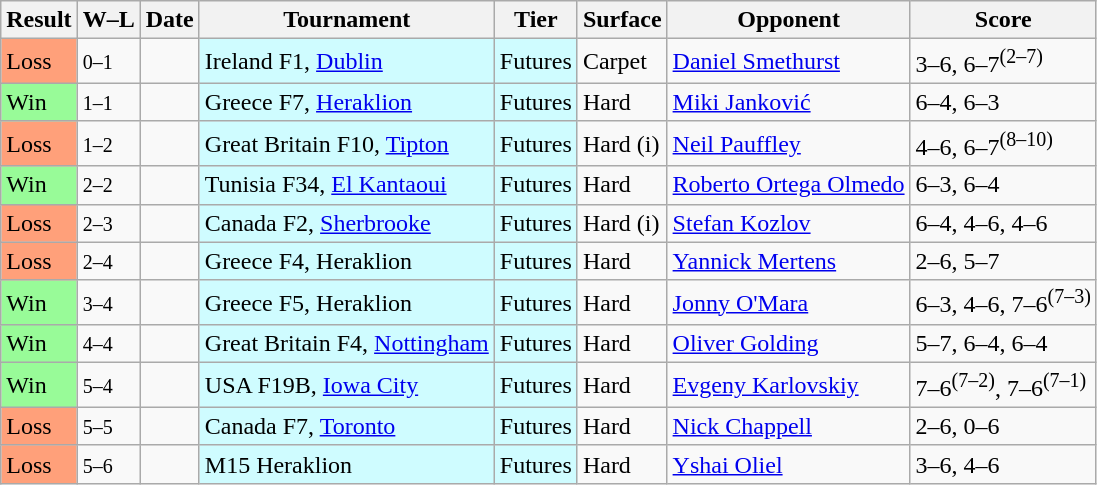<table class="sortable wikitable">
<tr>
<th>Result</th>
<th class="unsortable">W–L</th>
<th>Date</th>
<th>Tournament</th>
<th>Tier</th>
<th>Surface</th>
<th>Opponent</th>
<th class="unsortable">Score</th>
</tr>
<tr>
<td style="background:#ffa07a;">Loss</td>
<td><small>0–1</small></td>
<td></td>
<td style="background:#cffcff;">Ireland F1, <a href='#'>Dublin</a></td>
<td style="background:#cffcff;">Futures</td>
<td>Carpet</td>
<td> <a href='#'>Daniel Smethurst</a></td>
<td>3–6, 6–7<sup>(2–7)</sup></td>
</tr>
<tr>
<td style="background:#98fb98;">Win</td>
<td><small>1–1</small></td>
<td></td>
<td style="background:#cffcff;">Greece F7, <a href='#'>Heraklion</a></td>
<td style="background:#cffcff;">Futures</td>
<td>Hard</td>
<td> <a href='#'>Miki Janković</a></td>
<td>6–4, 6–3</td>
</tr>
<tr>
<td style="background:#ffa07a;">Loss</td>
<td><small>1–2</small></td>
<td></td>
<td style="background:#cffcff;">Great Britain F10, <a href='#'>Tipton</a></td>
<td style="background:#cffcff;">Futures</td>
<td>Hard (i)</td>
<td> <a href='#'>Neil Pauffley</a></td>
<td>4–6, 6–7<sup>(8–10)</sup></td>
</tr>
<tr>
<td style="background:#98fb98;">Win</td>
<td><small>2–2</small></td>
<td></td>
<td style="background:#cffcff;">Tunisia F34, <a href='#'>El Kantaoui</a></td>
<td style="background:#cffcff;">Futures</td>
<td>Hard</td>
<td> <a href='#'>Roberto Ortega Olmedo</a></td>
<td>6–3, 6–4</td>
</tr>
<tr>
<td style="background:#ffa07a;">Loss</td>
<td><small>2–3</small></td>
<td></td>
<td style="background:#cffcff;">Canada F2, <a href='#'>Sherbrooke</a></td>
<td style="background:#cffcff;">Futures</td>
<td>Hard (i)</td>
<td> <a href='#'>Stefan Kozlov</a></td>
<td>6–4, 4–6, 4–6</td>
</tr>
<tr>
<td style="background:#ffa07a;">Loss</td>
<td><small>2–4</small></td>
<td></td>
<td style="background:#cffcff;">Greece F4, Heraklion</td>
<td style="background:#cffcff;">Futures</td>
<td>Hard</td>
<td> <a href='#'>Yannick Mertens</a></td>
<td>2–6, 5–7</td>
</tr>
<tr>
<td style="background:#98fb98;">Win</td>
<td><small>3–4</small></td>
<td></td>
<td style="background:#cffcff;">Greece F5, Heraklion</td>
<td style="background:#cffcff;">Futures</td>
<td>Hard</td>
<td> <a href='#'>Jonny O'Mara</a></td>
<td>6–3, 4–6, 7–6<sup>(7–3)</sup></td>
</tr>
<tr>
<td style="background:#98fb98;">Win</td>
<td><small>4–4</small></td>
<td></td>
<td style="background:#cffcff;">Great Britain F4, <a href='#'>Nottingham</a></td>
<td style="background:#cffcff;">Futures</td>
<td>Hard</td>
<td> <a href='#'>Oliver Golding</a></td>
<td>5–7, 6–4, 6–4</td>
</tr>
<tr>
<td style="background:#98fb98;">Win</td>
<td><small>5–4</small></td>
<td></td>
<td style="background:#cffcff;">USA F19B, <a href='#'>Iowa City</a></td>
<td style="background:#cffcff;">Futures</td>
<td>Hard</td>
<td> <a href='#'>Evgeny Karlovskiy</a></td>
<td>7–6<sup>(7–2)</sup>, 7–6<sup>(7–1)</sup></td>
</tr>
<tr>
<td style="background:#ffa07a;">Loss</td>
<td><small>5–5</small></td>
<td></td>
<td style="background:#cffcff;">Canada F7, <a href='#'>Toronto</a></td>
<td style="background:#cffcff;">Futures</td>
<td>Hard</td>
<td> <a href='#'>Nick Chappell</a></td>
<td>2–6, 0–6</td>
</tr>
<tr>
<td style="background:#ffa07a;">Loss</td>
<td><small>5–6</small></td>
<td></td>
<td style="background:#cffcff;">M15 Heraklion</td>
<td style="background:#cffcff;">Futures</td>
<td>Hard</td>
<td> <a href='#'>Yshai Oliel</a></td>
<td>3–6, 4–6</td>
</tr>
</table>
